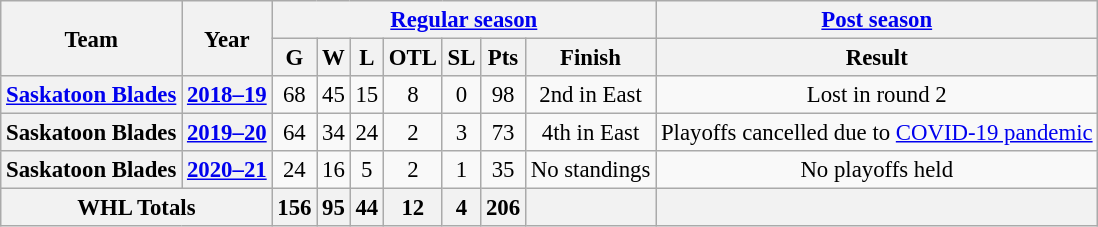<table class="wikitable" style="font-size: 95%; text-align:center;">
<tr>
<th rowspan="2">Team</th>
<th rowspan="2">Year</th>
<th colspan="7"><a href='#'>Regular season</a></th>
<th colspan="1"><a href='#'>Post season</a></th>
</tr>
<tr>
<th>G</th>
<th>W</th>
<th>L</th>
<th>OTL</th>
<th>SL</th>
<th>Pts</th>
<th>Finish</th>
<th>Result</th>
</tr>
<tr>
<th><a href='#'>Saskatoon Blades</a></th>
<th><a href='#'>2018–19</a></th>
<td>68</td>
<td>45</td>
<td>15</td>
<td>8</td>
<td>0</td>
<td>98</td>
<td>2nd in East</td>
<td>Lost in round 2</td>
</tr>
<tr>
<th>Saskatoon Blades</th>
<th><a href='#'>2019–20</a></th>
<td>64</td>
<td>34</td>
<td>24</td>
<td>2</td>
<td>3</td>
<td>73</td>
<td>4th in East</td>
<td>Playoffs cancelled due to <a href='#'>COVID-19 pandemic</a></td>
</tr>
<tr>
<th>Saskatoon Blades</th>
<th><a href='#'>2020–21</a></th>
<td>24</td>
<td>16</td>
<td>5</td>
<td>2</td>
<td>1</td>
<td>35</td>
<td>No standings</td>
<td>No playoffs held</td>
</tr>
<tr>
<th colspan="2">WHL Totals</th>
<th>156</th>
<th>95</th>
<th>44</th>
<th>12</th>
<th>4</th>
<th>206</th>
<th></th>
<th></th>
</tr>
</table>
